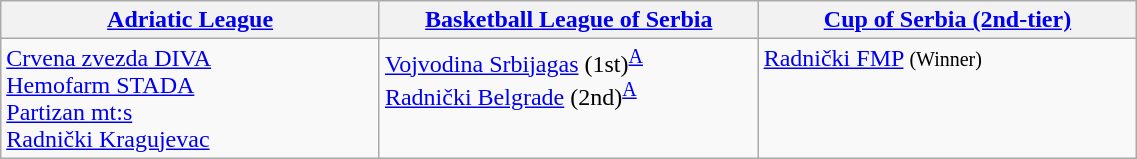<table class=wikitable width=60%>
<tr>
<th width=13%><a href='#'>Adriatic League</a></th>
<th width=13%><a href='#'>Basketball League of Serbia</a></th>
<th width=13%><a href='#'>Cup of Serbia (2nd-tier)</a></th>
</tr>
<tr valign=top>
<td><a href='#'>Crvena zvezda DIVA</a><br><a href='#'>Hemofarm STADA</a><br><a href='#'>Partizan mt:s</a><br><a href='#'>Radnički Kragujevac</a></td>
<td><a href='#'>Vojvodina Srbijagas</a> (1st)<sup><a href='#'>A</a></sup><br><a href='#'>Radnički Belgrade</a> (2nd)<sup><a href='#'>A</a></sup></td>
<td><a href='#'>Radnički FMP</a> <small>(Winner)</small></td>
</tr>
</table>
